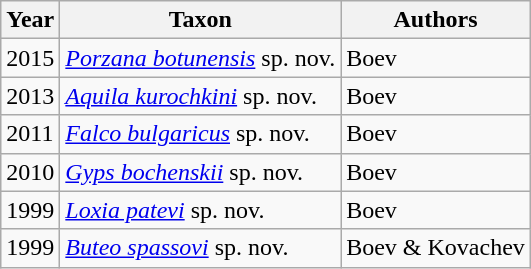<table class="wikitable sortable">
<tr>
<th>Year</th>
<th>Taxon</th>
<th>Authors</th>
</tr>
<tr>
<td>2015</td>
<td><em><a href='#'>Porzana botunensis</a></em> sp. nov.</td>
<td>Boev</td>
</tr>
<tr>
<td>2013</td>
<td><em><a href='#'>Aquila kurochkini</a></em> sp. nov.</td>
<td>Boev</td>
</tr>
<tr>
<td>2011</td>
<td><em><a href='#'>Falco bulgaricus</a></em> sp. nov.</td>
<td>Boev</td>
</tr>
<tr>
<td>2010</td>
<td><em><a href='#'>Gyps bochenskii</a></em> sp. nov.</td>
<td>Boev</td>
</tr>
<tr>
<td>1999</td>
<td><em><a href='#'>Loxia patevi</a></em> sp. nov.</td>
<td>Boev</td>
</tr>
<tr>
<td>1999</td>
<td><em><a href='#'>Buteo spassovi</a></em> sp. nov.</td>
<td>Boev & Kovachev</td>
</tr>
</table>
